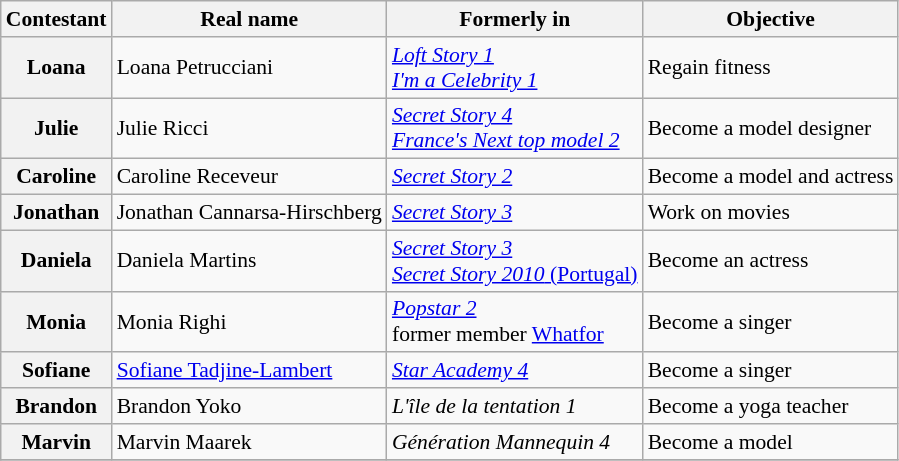<table class="wikitable" style="font-size:90%;">
<tr>
<th>Contestant</th>
<th>Real name</th>
<th>Formerly in</th>
<th>Objective</th>
</tr>
<tr>
<th>Loana</th>
<td>Loana Petrucciani</td>
<td><a href='#'><em>Loft Story 1</em></a><br><a href='#'><em>I'm a Celebrity 1</em></a></td>
<td>Regain fitness</td>
</tr>
<tr>
<th>Julie</th>
<td>Julie Ricci</td>
<td><a href='#'><em>Secret Story 4</em></a><br><a href='#'><em>France's Next top model 2</em></a></td>
<td>Become a model designer</td>
</tr>
<tr>
<th>Caroline</th>
<td>Caroline Receveur</td>
<td><a href='#'><em>Secret Story 2</em></a></td>
<td>Become a model and actress</td>
</tr>
<tr>
<th>Jonathan</th>
<td>Jonathan Cannarsa-Hirschberg</td>
<td><a href='#'><em>Secret Story 3</em></a></td>
<td>Work on movies</td>
</tr>
<tr>
<th>Daniela</th>
<td>Daniela Martins</td>
<td><a href='#'><em>Secret Story 3</em></a><br><a href='#'><em>Secret Story 2010</em> (Portugal)</a></td>
<td>Become an actress</td>
</tr>
<tr>
<th>Monia</th>
<td>Monia Righi</td>
<td><a href='#'><em>Popstar 2</em></a> <br> former member <a href='#'>Whatfor</a></td>
<td>Become a singer</td>
</tr>
<tr>
<th>Sofiane</th>
<td><a href='#'>Sofiane Tadjine-Lambert</a></td>
<td><a href='#'><em>Star Academy 4</em></a></td>
<td>Become a singer</td>
</tr>
<tr>
<th>Brandon</th>
<td>Brandon Yoko</td>
<td><em>L'île de la tentation 1</em></td>
<td>Become a yoga teacher</td>
</tr>
<tr>
<th>Marvin</th>
<td>Marvin Maarek</td>
<td><em>Génération Mannequin 4</em></td>
<td>Become a model</td>
</tr>
<tr>
</tr>
</table>
